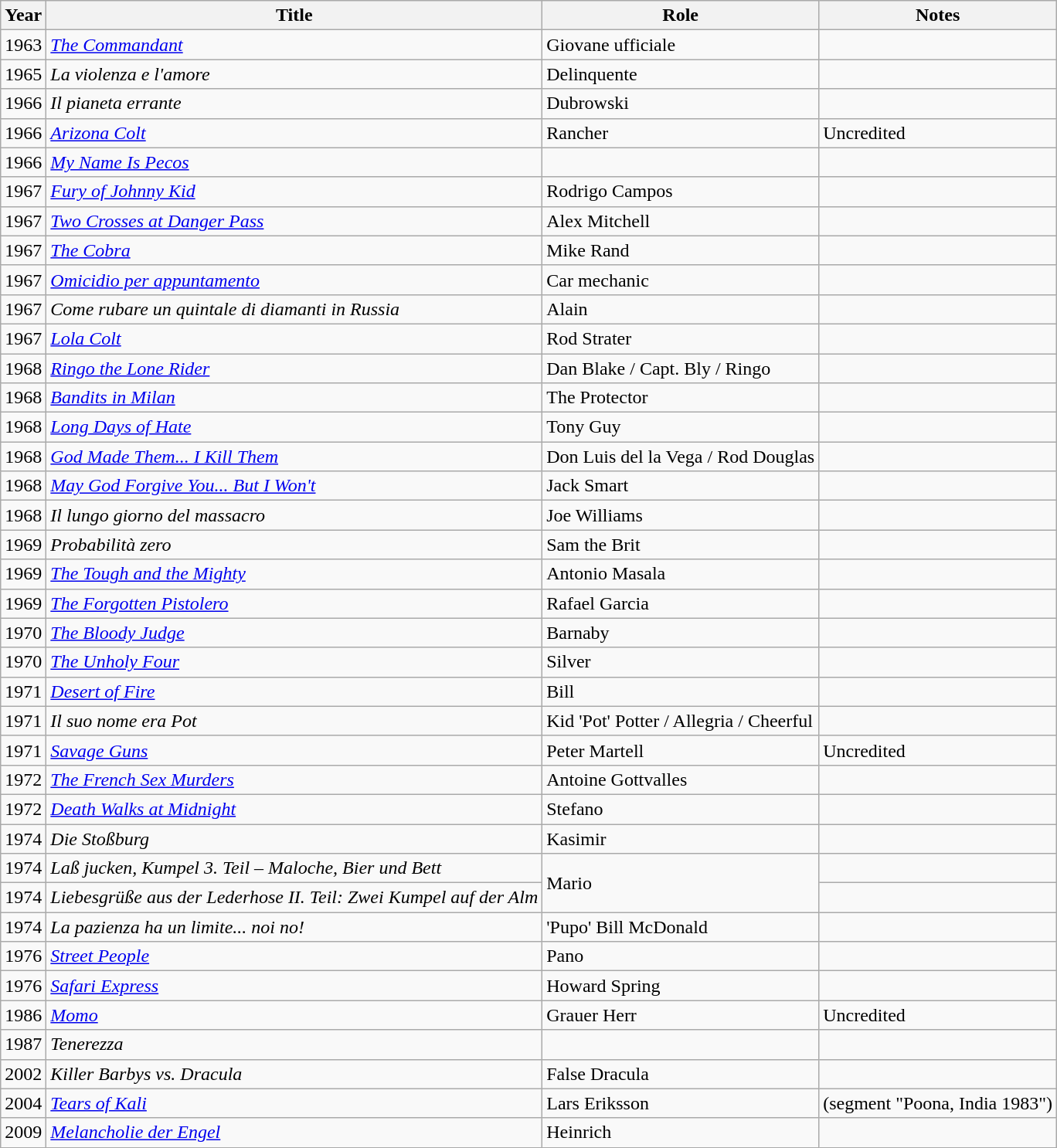<table class="wikitable">
<tr>
<th>Year</th>
<th>Title</th>
<th>Role</th>
<th>Notes</th>
</tr>
<tr>
<td>1963</td>
<td><em><a href='#'>The Commandant</a></em></td>
<td>Giovane ufficiale</td>
<td></td>
</tr>
<tr>
<td>1965</td>
<td><em>La violenza e l'amore</em></td>
<td>Delinquente</td>
<td></td>
</tr>
<tr>
<td>1966</td>
<td><em>Il pianeta errante</em></td>
<td>Dubrowski</td>
<td></td>
</tr>
<tr>
<td>1966</td>
<td><em><a href='#'>Arizona Colt</a></em></td>
<td>Rancher</td>
<td>Uncredited</td>
</tr>
<tr>
<td>1966</td>
<td><em><a href='#'>My Name Is Pecos</a></em></td>
<td></td>
<td></td>
</tr>
<tr>
<td>1967</td>
<td><em><a href='#'>Fury of Johnny Kid</a></em></td>
<td>Rodrigo Campos</td>
<td></td>
</tr>
<tr>
<td>1967</td>
<td><em><a href='#'>Two Crosses at Danger Pass</a></em></td>
<td>Alex Mitchell</td>
<td></td>
</tr>
<tr>
<td>1967</td>
<td><em><a href='#'>The Cobra</a></em></td>
<td>Mike Rand</td>
<td></td>
</tr>
<tr>
<td>1967</td>
<td><em><a href='#'>Omicidio per appuntamento</a></em></td>
<td>Car mechanic</td>
<td></td>
</tr>
<tr>
<td>1967</td>
<td><em>Come rubare un quintale di diamanti in Russia</em></td>
<td>Alain</td>
<td></td>
</tr>
<tr>
<td>1967</td>
<td><em><a href='#'>Lola Colt</a></em></td>
<td>Rod Strater</td>
<td></td>
</tr>
<tr>
<td>1968</td>
<td><em><a href='#'>Ringo the Lone Rider</a></em></td>
<td>Dan Blake / Capt. Bly / Ringo</td>
<td></td>
</tr>
<tr>
<td>1968</td>
<td><em><a href='#'>Bandits in Milan</a></em></td>
<td>The Protector</td>
<td></td>
</tr>
<tr>
<td>1968</td>
<td><em><a href='#'>Long Days of Hate</a></em></td>
<td>Tony Guy</td>
<td></td>
</tr>
<tr>
<td>1968</td>
<td><em><a href='#'>God Made Them... I Kill Them</a></em></td>
<td>Don Luis del la Vega / Rod Douglas</td>
<td></td>
</tr>
<tr>
<td>1968</td>
<td><em><a href='#'>May God Forgive You... But I Won't</a></em></td>
<td>Jack Smart</td>
<td></td>
</tr>
<tr>
<td>1968</td>
<td><em>Il lungo giorno del massacro</em></td>
<td>Joe Williams</td>
<td></td>
</tr>
<tr>
<td>1969</td>
<td><em>Probabilità zero</em></td>
<td>Sam the Brit</td>
<td></td>
</tr>
<tr>
<td>1969</td>
<td><em><a href='#'>The Tough and the Mighty</a></em></td>
<td>Antonio Masala</td>
<td></td>
</tr>
<tr>
<td>1969</td>
<td><em><a href='#'>The Forgotten Pistolero</a></em></td>
<td>Rafael Garcia</td>
<td></td>
</tr>
<tr>
<td>1970</td>
<td><em><a href='#'>The Bloody Judge</a></em></td>
<td>Barnaby</td>
<td></td>
</tr>
<tr>
<td>1970</td>
<td><em><a href='#'>The Unholy Four</a></em></td>
<td>Silver</td>
<td></td>
</tr>
<tr>
<td>1971</td>
<td><em><a href='#'>Desert of Fire</a></em></td>
<td>Bill</td>
<td></td>
</tr>
<tr>
<td>1971</td>
<td><em>Il suo nome era Pot</em></td>
<td>Kid 'Pot' Potter / Allegria / Cheerful</td>
<td></td>
</tr>
<tr>
<td>1971</td>
<td><em><a href='#'>Savage Guns</a></em></td>
<td>Peter Martell</td>
<td>Uncredited</td>
</tr>
<tr>
<td>1972</td>
<td><em><a href='#'>The French Sex Murders</a></em></td>
<td>Antoine Gottvalles</td>
<td></td>
</tr>
<tr>
<td>1972</td>
<td><em><a href='#'>Death Walks at Midnight</a></em></td>
<td>Stefano</td>
<td></td>
</tr>
<tr>
<td>1974</td>
<td><em>Die Stoßburg</em></td>
<td>Kasimir</td>
<td></td>
</tr>
<tr>
<td>1974</td>
<td><em>Laß jucken, Kumpel 3. Teil – Maloche, Bier und Bett</em></td>
<td rowspan="2">Mario</td>
<td></td>
</tr>
<tr>
<td>1974</td>
<td><em>Liebesgrüße aus der Lederhose II. Teil: Zwei Kumpel auf der Alm</em></td>
<td></td>
</tr>
<tr>
<td>1974</td>
<td><em>La pazienza ha un limite... noi no!</em></td>
<td>'Pupo' Bill McDonald</td>
<td></td>
</tr>
<tr>
<td>1976</td>
<td><em><a href='#'>Street People</a></em></td>
<td>Pano</td>
<td></td>
</tr>
<tr>
<td>1976</td>
<td><em><a href='#'>Safari Express</a></em></td>
<td>Howard Spring</td>
<td></td>
</tr>
<tr>
<td>1986</td>
<td><em><a href='#'>Momo</a></em></td>
<td>Grauer Herr</td>
<td>Uncredited</td>
</tr>
<tr>
<td>1987</td>
<td><em>Tenerezza</em></td>
<td></td>
<td></td>
</tr>
<tr>
<td>2002</td>
<td><em>Killer Barbys vs. Dracula</em></td>
<td>False Dracula</td>
<td></td>
</tr>
<tr>
<td>2004</td>
<td><em><a href='#'>Tears of Kali</a></em></td>
<td>Lars Eriksson</td>
<td>(segment "Poona, India 1983")</td>
</tr>
<tr>
<td>2009</td>
<td><em><a href='#'>Melancholie der Engel</a></em></td>
<td>Heinrich</td>
<td></td>
</tr>
</table>
